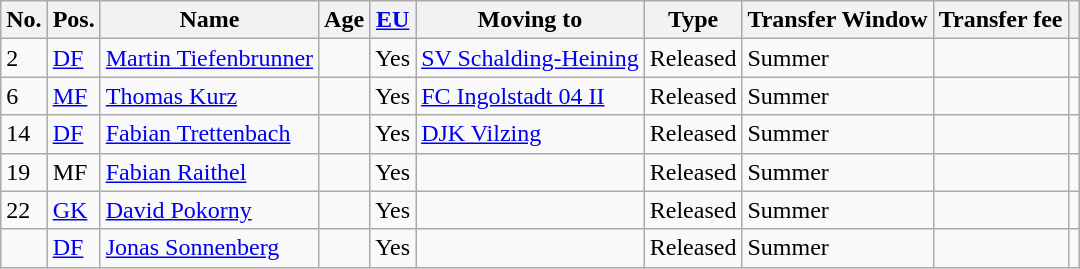<table class="wikitable">
<tr>
<th>No.</th>
<th>Pos.</th>
<th>Name</th>
<th>Age</th>
<th><a href='#'>EU</a></th>
<th>Moving to</th>
<th>Type</th>
<th>Transfer Window</th>
<th>Transfer fee</th>
<th></th>
</tr>
<tr>
<td>2</td>
<td><a href='#'>DF</a></td>
<td><a href='#'>Martin Tiefenbrunner</a></td>
<td></td>
<td>Yes</td>
<td><a href='#'>SV Schalding-Heining</a></td>
<td>Released</td>
<td>Summer</td>
<td></td>
<td></td>
</tr>
<tr>
<td>6</td>
<td><a href='#'>MF</a></td>
<td><a href='#'>Thomas Kurz</a></td>
<td></td>
<td>Yes</td>
<td><a href='#'>FC Ingolstadt 04 II</a></td>
<td>Released</td>
<td>Summer</td>
<td></td>
<td></td>
</tr>
<tr>
<td>14</td>
<td><a href='#'>DF</a></td>
<td><a href='#'>Fabian Trettenbach</a></td>
<td></td>
<td>Yes</td>
<td><a href='#'>DJK Vilzing</a></td>
<td>Released</td>
<td>Summer</td>
<td></td>
<td></td>
</tr>
<tr>
<td>19</td>
<td>MF</td>
<td><a href='#'>Fabian Raithel</a></td>
<td></td>
<td>Yes</td>
<td></td>
<td>Released</td>
<td>Summer</td>
<td></td>
<td></td>
</tr>
<tr>
<td>22</td>
<td><a href='#'>GK</a></td>
<td><a href='#'>David Pokorny</a></td>
<td></td>
<td>Yes</td>
<td></td>
<td>Released</td>
<td>Summer</td>
<td></td>
<td></td>
</tr>
<tr>
<td></td>
<td><a href='#'>DF</a></td>
<td><a href='#'>Jonas Sonnenberg</a></td>
<td></td>
<td>Yes</td>
<td></td>
<td>Released</td>
<td>Summer</td>
<td></td>
<td></td>
</tr>
</table>
